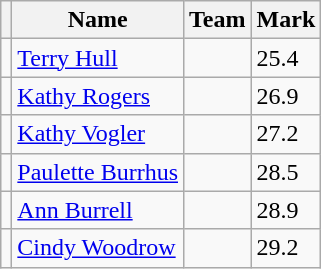<table class=wikitable>
<tr>
<th></th>
<th>Name</th>
<th>Team</th>
<th>Mark</th>
</tr>
<tr>
<td></td>
<td><a href='#'>Terry Hull</a></td>
<td></td>
<td>25.4</td>
</tr>
<tr>
<td></td>
<td><a href='#'>Kathy Rogers</a></td>
<td></td>
<td>26.9</td>
</tr>
<tr>
<td></td>
<td><a href='#'>Kathy Vogler</a></td>
<td></td>
<td>27.2</td>
</tr>
<tr>
<td></td>
<td><a href='#'>Paulette Burrhus</a></td>
<td></td>
<td>28.5</td>
</tr>
<tr>
<td></td>
<td><a href='#'>Ann Burrell</a></td>
<td></td>
<td>28.9</td>
</tr>
<tr>
<td></td>
<td><a href='#'>Cindy Woodrow</a></td>
<td></td>
<td>29.2</td>
</tr>
</table>
